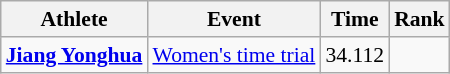<table class=wikitable style="font-size:90%">
<tr>
<th>Athlete</th>
<th>Event</th>
<th>Time</th>
<th>Rank</th>
</tr>
<tr align=center>
<td align=left><strong><a href='#'>Jiang Yonghua</a></strong></td>
<td align=left><a href='#'>Women's time trial</a></td>
<td>34.112</td>
<td></td>
</tr>
</table>
